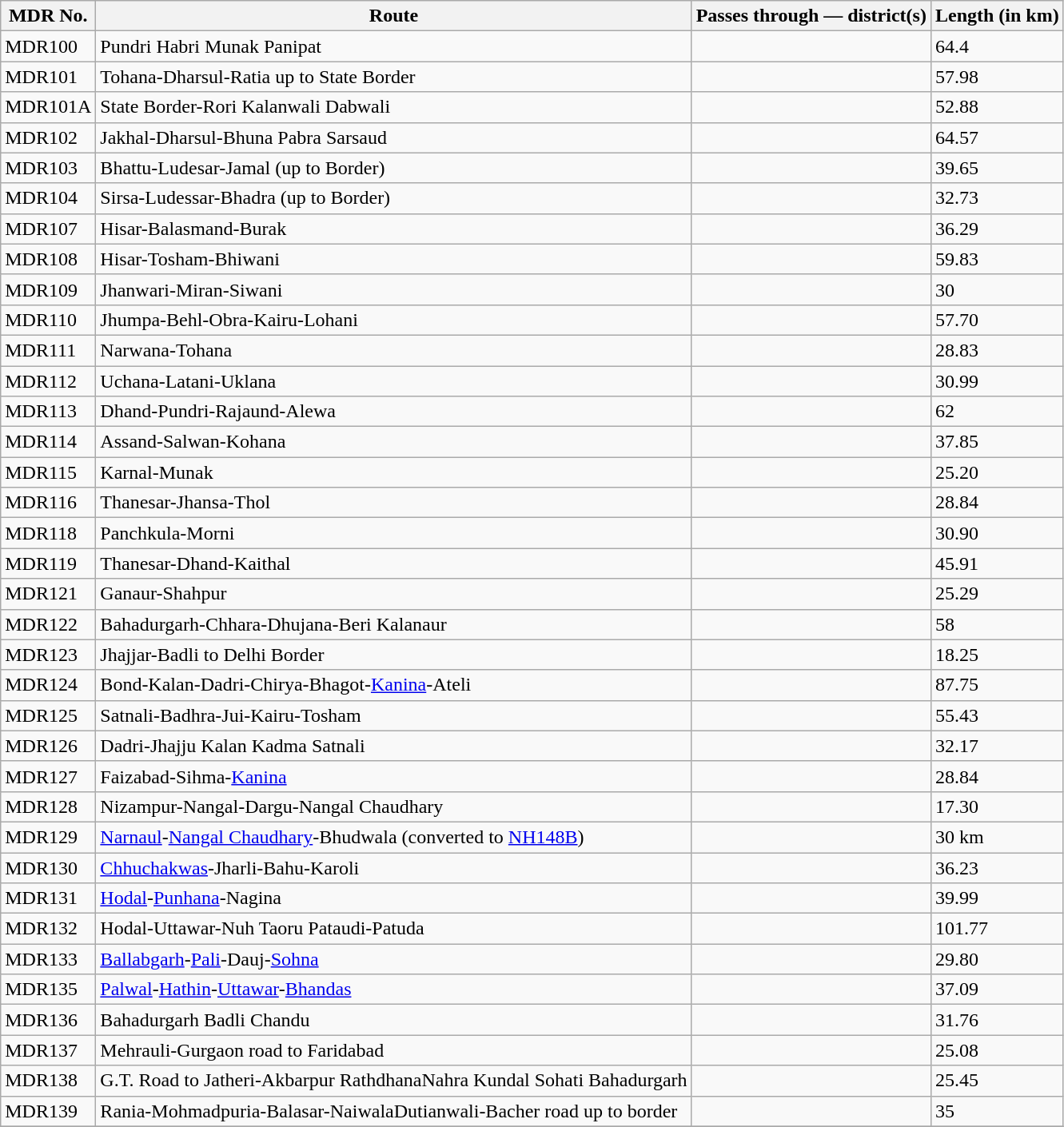<table class="wikitable sortable">
<tr>
<th>MDR No.</th>
<th>Route</th>
<th>Passes through — district(s)</th>
<th>Length (in km)</th>
</tr>
<tr>
<td>MDR100</td>
<td>Pundri Habri Munak Panipat</td>
<td></td>
<td>64.4</td>
</tr>
<tr>
<td>MDR101</td>
<td>Tohana-Dharsul-Ratia up to State Border</td>
<td></td>
<td>57.98</td>
</tr>
<tr>
<td>MDR101A</td>
<td>State Border-Rori Kalanwali Dabwali</td>
<td></td>
<td>52.88</td>
</tr>
<tr>
<td>MDR102</td>
<td>Jakhal-Dharsul-Bhuna Pabra Sarsaud</td>
<td></td>
<td>64.57</td>
</tr>
<tr>
<td>MDR103</td>
<td>Bhattu-Ludesar-Jamal (up to Border)</td>
<td></td>
<td>39.65</td>
</tr>
<tr>
<td>MDR104</td>
<td>Sirsa-Ludessar-Bhadra (up to Border)</td>
<td></td>
<td>32.73</td>
</tr>
<tr>
<td>MDR107</td>
<td>Hisar-Balasmand-Burak</td>
<td></td>
<td>36.29</td>
</tr>
<tr>
<td>MDR108</td>
<td>Hisar-Tosham-Bhiwani</td>
<td></td>
<td>59.83</td>
</tr>
<tr>
<td>MDR109</td>
<td>Jhanwari-Miran-Siwani</td>
<td></td>
<td>30</td>
</tr>
<tr>
<td>MDR110</td>
<td>Jhumpa-Behl-Obra-Kairu-Lohani</td>
<td></td>
<td>57.70</td>
</tr>
<tr>
<td>MDR111</td>
<td>Narwana-Tohana</td>
<td></td>
<td>28.83</td>
</tr>
<tr>
<td>MDR112</td>
<td>Uchana-Latani-Uklana</td>
<td></td>
<td>30.99</td>
</tr>
<tr>
<td>MDR113</td>
<td>Dhand-Pundri-Rajaund-Alewa</td>
<td></td>
<td>62</td>
</tr>
<tr>
<td>MDR114</td>
<td>Assand-Salwan-Kohana</td>
<td></td>
<td>37.85</td>
</tr>
<tr>
<td>MDR115</td>
<td>Karnal-Munak</td>
<td></td>
<td>25.20</td>
</tr>
<tr>
<td>MDR116</td>
<td>Thanesar-Jhansa-Thol</td>
<td></td>
<td>28.84</td>
</tr>
<tr>
<td>MDR118</td>
<td>Panchkula-Morni</td>
<td></td>
<td>30.90</td>
</tr>
<tr>
<td>MDR119</td>
<td>Thanesar-Dhand-Kaithal</td>
<td></td>
<td>45.91</td>
</tr>
<tr>
<td>MDR121</td>
<td>Ganaur-Shahpur</td>
<td></td>
<td>25.29</td>
</tr>
<tr>
<td>MDR122</td>
<td>Bahadurgarh-Chhara-Dhujana-Beri Kalanaur</td>
<td></td>
<td>58</td>
</tr>
<tr>
<td>MDR123</td>
<td>Jhajjar-Badli to Delhi Border</td>
<td></td>
<td>18.25</td>
</tr>
<tr>
<td>MDR124</td>
<td>Bond-Kalan-Dadri-Chirya-Bhagot-<a href='#'>Kanina</a>-Ateli</td>
<td></td>
<td>87.75</td>
</tr>
<tr>
<td>MDR125</td>
<td>Satnali-Badhra-Jui-Kairu-Tosham</td>
<td></td>
<td>55.43</td>
</tr>
<tr>
<td>MDR126</td>
<td>Dadri-Jhajju Kalan Kadma Satnali</td>
<td></td>
<td>32.17</td>
</tr>
<tr>
<td>MDR127</td>
<td>Faizabad-Sihma-<a href='#'>Kanina</a></td>
<td></td>
<td>28.84</td>
</tr>
<tr>
<td>MDR128</td>
<td>Nizampur-Nangal-Dargu-Nangal Chaudhary</td>
<td></td>
<td>17.30</td>
</tr>
<tr>
<td>MDR129</td>
<td><a href='#'>Narnaul</a>-<a href='#'>Nangal Chaudhary</a>-Bhudwala (converted to <a href='#'>NH148B</a>)</td>
<td></td>
<td>30 km</td>
</tr>
<tr>
<td>MDR130</td>
<td><a href='#'>Chhuchakwas</a>-Jharli-Bahu-Karoli</td>
<td></td>
<td>36.23</td>
</tr>
<tr>
<td>MDR131</td>
<td><a href='#'>Hodal</a>-<a href='#'>Punhana</a>-Nagina</td>
<td></td>
<td>39.99</td>
</tr>
<tr>
<td>MDR132</td>
<td>Hodal-Uttawar-Nuh Taoru Pataudi-Patuda</td>
<td></td>
<td>101.77</td>
</tr>
<tr>
<td>MDR133</td>
<td><a href='#'>Ballabgarh</a>-<a href='#'>Pali</a>-Dauj-<a href='#'>Sohna</a></td>
<td></td>
<td>29.80</td>
</tr>
<tr>
<td>MDR135</td>
<td><a href='#'>Palwal</a>-<a href='#'>Hathin</a>-<a href='#'>Uttawar</a>-<a href='#'>Bhandas</a></td>
<td></td>
<td>37.09</td>
</tr>
<tr>
<td>MDR136</td>
<td>Bahadurgarh Badli Chandu</td>
<td></td>
<td>31.76</td>
</tr>
<tr>
<td>MDR137</td>
<td>Mehrauli-Gurgaon road to Faridabad</td>
<td></td>
<td>25.08</td>
</tr>
<tr>
<td>MDR138</td>
<td>G.T. Road to Jatheri-Akbarpur RathdhanaNahra Kundal Sohati Bahadurgarh</td>
<td></td>
<td>25.45</td>
</tr>
<tr>
<td>MDR139</td>
<td>Rania-Mohmadpuria-Balasar-NaiwalaDutianwali-Bacher road up to border</td>
<td></td>
<td>35</td>
</tr>
<tr>
</tr>
</table>
